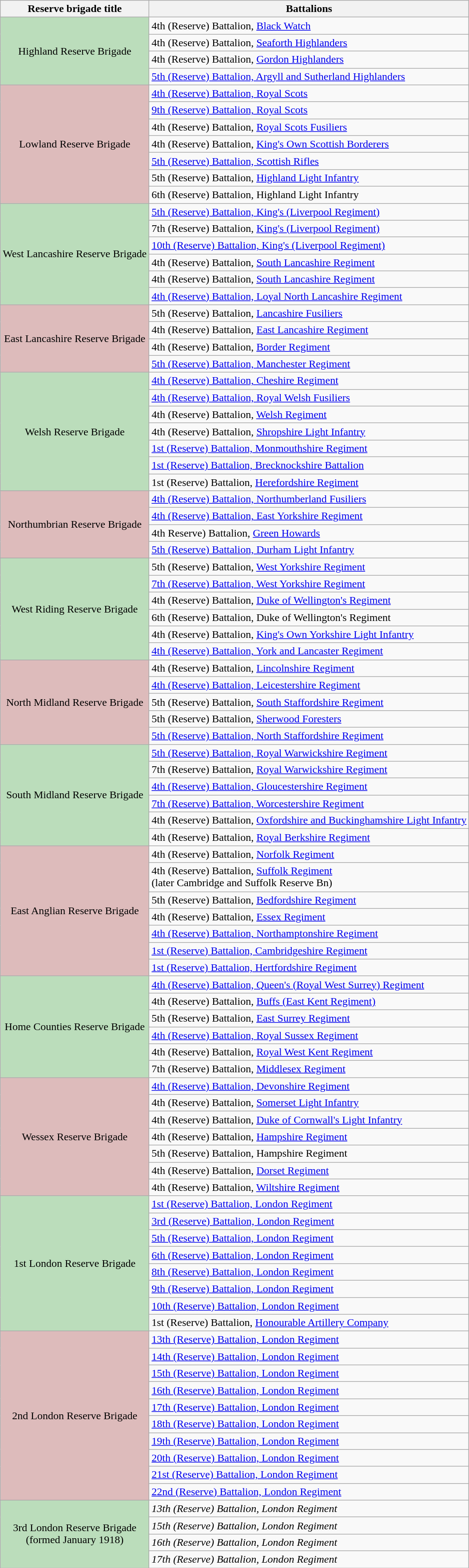<table class="wikitable">
<tr>
<th>Reserve brigade title</th>
<th>Battalions</th>
</tr>
<tr>
<td align=center bgcolor=#bbddbb rowspan=4>Highland Reserve Brigade</td>
<td>4th (Reserve) Battalion, <a href='#'>Black Watch</a></td>
</tr>
<tr>
<td>4th (Reserve) Battalion, <a href='#'>Seaforth Highlanders</a></td>
</tr>
<tr>
<td>4th (Reserve) Battalion, <a href='#'>Gordon Highlanders</a></td>
</tr>
<tr>
<td><a href='#'>5th (Reserve) Battalion, Argyll and Sutherland Highlanders</a></td>
</tr>
<tr>
<td align=center bgcolor=#ddbbbb rowspan=7>Lowland Reserve Brigade</td>
<td><a href='#'>4th (Reserve) Battalion, Royal Scots</a></td>
</tr>
<tr>
<td><a href='#'>9th (Reserve) Battalion, Royal Scots</a></td>
</tr>
<tr>
<td>4th (Reserve) Battalion, <a href='#'>Royal Scots Fusiliers</a></td>
</tr>
<tr>
<td>4th (Reserve) Battalion, <a href='#'>King's Own Scottish Borderers</a></td>
</tr>
<tr>
<td><a href='#'>5th (Reserve) Battalion, Scottish Rifles</a></td>
</tr>
<tr>
<td>5th (Reserve) Battalion, <a href='#'>Highland Light Infantry</a></td>
</tr>
<tr>
<td>6th (Reserve) Battalion, Highland Light Infantry</td>
</tr>
<tr>
<td align=center bgcolor=#bbddbb rowspan=6> West Lancashire Reserve Brigade</td>
<td><a href='#'>5th (Reserve) Battalion, King's (Liverpool Regiment)</a></td>
</tr>
<tr>
<td>7th (Reserve) Battalion, <a href='#'>King's (Liverpool Regiment)</a></td>
</tr>
<tr>
<td><a href='#'>10th (Reserve) Battalion, King's (Liverpool Regiment)</a></td>
</tr>
<tr>
<td>4th (Reserve) Battalion, <a href='#'>South Lancashire Regiment</a></td>
</tr>
<tr>
<td>4th (Reserve) Battalion, <a href='#'>South Lancashire Regiment</a></td>
</tr>
<tr>
<td><a href='#'>4th (Reserve) Battalion, Loyal North Lancashire Regiment</a></td>
</tr>
<tr>
<td align=center bgcolor=#ddbbbb rowspan=4> East Lancashire Reserve Brigade</td>
<td>5th (Reserve) Battalion, <a href='#'>Lancashire Fusiliers</a></td>
</tr>
<tr>
<td>4th (Reserve) Battalion, <a href='#'>East Lancashire Regiment</a></td>
</tr>
<tr>
<td>4th (Reserve) Battalion, <a href='#'>Border Regiment</a></td>
</tr>
<tr>
<td><a href='#'>5th (Reserve) Battalion, Manchester Regiment</a></td>
</tr>
<tr>
<td align=center bgcolor=#bbddbb rowspan=7> Welsh Reserve Brigade</td>
<td><a href='#'>4th (Reserve) Battalion, Cheshire Regiment</a></td>
</tr>
<tr>
<td><a href='#'>4th (Reserve) Battalion, Royal Welsh Fusiliers</a></td>
</tr>
<tr>
<td>4th (Reserve) Battalion, <a href='#'>Welsh Regiment</a></td>
</tr>
<tr>
<td>4th (Reserve) Battalion, <a href='#'>Shropshire Light Infantry</a></td>
</tr>
<tr>
<td><a href='#'>1st (Reserve) Battalion, Monmouthshire Regiment</a></td>
</tr>
<tr>
<td><a href='#'>1st (Reserve) Battalion, Brecknockshire Battalion</a></td>
</tr>
<tr>
<td>1st (Reserve) Battalion, <a href='#'>Herefordshire Regiment</a></td>
</tr>
<tr>
<td align=center bgcolor=#ddbbbb rowspan=4> Northumbrian Reserve Brigade</td>
<td><a href='#'>4th (Reserve) Battalion, Northumberland Fusiliers</a></td>
</tr>
<tr>
<td><a href='#'>4th (Reserve) Battalion, East Yorkshire Regiment</a></td>
</tr>
<tr>
<td>4th Reserve) Battalion, <a href='#'>Green Howards</a></td>
</tr>
<tr>
<td><a href='#'>5th (Reserve) Battalion, Durham Light Infantry</a></td>
</tr>
<tr>
<td align=center bgcolor=#bbddbb rowspan=6> West Riding Reserve Brigade</td>
<td>5th (Reserve) Battalion, <a href='#'>West Yorkshire Regiment</a></td>
</tr>
<tr>
<td><a href='#'>7th (Reserve) Battalion, West Yorkshire Regiment</a></td>
</tr>
<tr>
<td>4th (Reserve) Battalion, <a href='#'>Duke of Wellington's Regiment</a></td>
</tr>
<tr>
<td>6th (Reserve) Battalion, Duke of Wellington's Regiment</td>
</tr>
<tr>
<td>4th (Reserve) Battalion, <a href='#'>King's Own Yorkshire Light Infantry</a></td>
</tr>
<tr>
<td><a href='#'>4th (Reserve) Battalion, York and Lancaster Regiment</a></td>
</tr>
<tr>
<td align=center bgcolor=#ddbbbb rowspan=5> North Midland Reserve Brigade</td>
<td>4th (Reserve) Battalion, <a href='#'>Lincolnshire Regiment</a></td>
</tr>
<tr>
<td><a href='#'>4th (Reserve) Battalion, Leicestershire Regiment</a></td>
</tr>
<tr>
<td>5th (Reserve) Battalion, <a href='#'>South Staffordshire Regiment</a></td>
</tr>
<tr>
<td>5th (Reserve) Battalion, <a href='#'>Sherwood Foresters</a></td>
</tr>
<tr>
<td><a href='#'>5th (Reserve) Battalion, North Staffordshire Regiment</a></td>
</tr>
<tr>
<td align=center bgcolor=#bbddbb rowspan=6> South Midland Reserve Brigade</td>
<td><a href='#'>5th (Reserve) Battalion, Royal Warwickshire Regiment</a></td>
</tr>
<tr>
<td>7th (Reserve) Battalion, <a href='#'>Royal Warwickshire Regiment</a></td>
</tr>
<tr>
<td><a href='#'>4th (Reserve) Battalion, Gloucestershire Regiment</a></td>
</tr>
<tr>
<td><a href='#'>7th (Reserve) Battalion, Worcestershire Regiment</a></td>
</tr>
<tr>
<td>4th (Reserve) Battalion, <a href='#'>Oxfordshire and Buckinghamshire Light Infantry</a></td>
</tr>
<tr>
<td>4th (Reserve) Battalion, <a href='#'>Royal Berkshire Regiment</a></td>
</tr>
<tr>
<td align=center bgcolor=#ddbbbb rowspan=7> East Anglian Reserve Brigade</td>
<td>4th (Reserve) Battalion, <a href='#'>Norfolk Regiment</a></td>
</tr>
<tr>
<td>4th (Reserve) Battalion, <a href='#'>Suffolk Regiment</a><br>(later Cambridge and Suffolk Reserve Bn)</td>
</tr>
<tr>
<td>5th (Reserve) Battalion, <a href='#'>Bedfordshire Regiment</a></td>
</tr>
<tr>
<td>4th (Reserve) Battalion, <a href='#'>Essex Regiment</a></td>
</tr>
<tr>
<td><a href='#'>4th (Reserve) Battalion, Northamptonshire Regiment</a></td>
</tr>
<tr>
<td><a href='#'>1st (Reserve) Battalion, Cambridgeshire Regiment</a></td>
</tr>
<tr>
<td><a href='#'>1st (Reserve) Battalion, Hertfordshire Regiment</a></td>
</tr>
<tr>
<td align=center bgcolor=#bbddbb rowspan=6> Home Counties Reserve Brigade</td>
<td><a href='#'>4th (Reserve) Battalion, Queen's (Royal West Surrey) Regiment</a></td>
</tr>
<tr>
<td>4th (Reserve) Battalion, <a href='#'>Buffs (East Kent Regiment)</a></td>
</tr>
<tr>
<td>5th (Reserve) Battalion, <a href='#'>East Surrey Regiment</a></td>
</tr>
<tr>
<td><a href='#'>4th (Reserve) Battalion, Royal Sussex Regiment</a></td>
</tr>
<tr>
<td>4th (Reserve) Battalion, <a href='#'>Royal West Kent Regiment</a></td>
</tr>
<tr>
<td>7th (Reserve) Battalion, <a href='#'>Middlesex Regiment</a></td>
</tr>
<tr>
<td align=center bgcolor=#ddbbbb rowspan=7> Wessex Reserve Brigade</td>
<td><a href='#'>4th (Reserve) Battalion, Devonshire Regiment</a></td>
</tr>
<tr>
<td>4th (Reserve) Battalion, <a href='#'>Somerset Light Infantry</a></td>
</tr>
<tr>
<td>4th (Reserve) Battalion, <a href='#'>Duke of Cornwall's Light Infantry</a></td>
</tr>
<tr>
<td>4th (Reserve) Battalion, <a href='#'>Hampshire Regiment</a></td>
</tr>
<tr>
<td>5th (Reserve) Battalion, Hampshire Regiment</td>
</tr>
<tr>
<td>4th (Reserve) Battalion, <a href='#'>Dorset Regiment</a></td>
</tr>
<tr>
<td>4th (Reserve) Battalion, <a href='#'>Wiltshire Regiment</a></td>
</tr>
<tr>
<td align=center bgcolor=#bbddbb rowspan=8> 1st London Reserve Brigade</td>
<td><a href='#'>1st (Reserve) Battalion, London Regiment</a></td>
</tr>
<tr>
<td><a href='#'>3rd (Reserve) Battalion, London Regiment</a></td>
</tr>
<tr>
<td><a href='#'>5th (Reserve) Battalion, London Regiment</a></td>
</tr>
<tr>
<td><a href='#'>6th (Reserve) Battalion, London Regiment</a></td>
</tr>
<tr>
<td><a href='#'>8th (Reserve) Battalion, London Regiment</a></td>
</tr>
<tr>
<td><a href='#'>9th (Reserve) Battalion, London Regiment</a></td>
</tr>
<tr>
<td><a href='#'>10th (Reserve) Battalion, London Regiment</a></td>
</tr>
<tr>
<td>1st (Reserve) Battalion, <a href='#'>Honourable Artillery Company</a></td>
</tr>
<tr>
<td align=center bgcolor=#ddbbbb rowspan=10> 2nd London Reserve Brigade</td>
<td><a href='#'>13th (Reserve) Battalion, London Regiment</a></td>
</tr>
<tr>
<td><a href='#'>14th (Reserve) Battalion, London Regiment</a></td>
</tr>
<tr>
<td><a href='#'>15th (Reserve) Battalion, London Regiment</a></td>
</tr>
<tr>
<td><a href='#'>16th (Reserve) Battalion, London Regiment</a></td>
</tr>
<tr>
<td><a href='#'>17th (Reserve) Battalion, London Regiment</a></td>
</tr>
<tr>
<td><a href='#'>18th (Reserve) Battalion, London Regiment</a></td>
</tr>
<tr>
<td><a href='#'>19th (Reserve) Battalion, London Regiment</a></td>
</tr>
<tr>
<td><a href='#'>20th (Reserve) Battalion, London Regiment</a></td>
</tr>
<tr>
<td><a href='#'>21st (Reserve) Battalion, London Regiment</a></td>
</tr>
<tr>
<td><a href='#'>22nd (Reserve) Battalion, London Regiment</a></td>
</tr>
<tr>
<td align=center bgcolor=#bbddbb rowspan=10> 3rd London Reserve Brigade<br>(formed January 1918)</td>
<td><em>13th (Reserve) Battalion, London Regiment</em></td>
</tr>
<tr>
<td><em>15th (Reserve) Battalion, London Regiment</em></td>
</tr>
<tr>
<td><em>16th (Reserve) Battalion, London Regiment</em></td>
</tr>
<tr>
<td><em>17th (Reserve) Battalion, London Regiment</em></td>
</tr>
</table>
